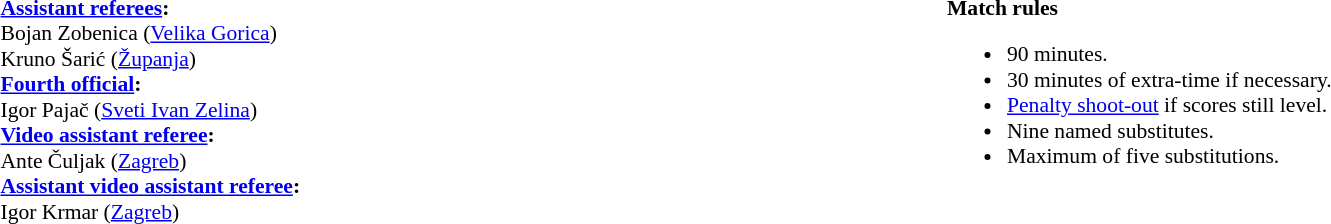<table style="width:100%; font-size:90%;">
<tr>
<td style="width:50%; vertical-align:top;"><br><strong><a href='#'>Assistant referees</a>:</strong>
<br>Bojan Zobenica (<a href='#'>Velika Gorica</a>)
<br>Kruno Šarić (<a href='#'>Županja</a>)
<br><strong><a href='#'>Fourth official</a>:</strong>
<br>Igor Pajač (<a href='#'>Sveti Ivan Zelina</a>)
<br><strong><a href='#'>Video assistant referee</a>:</strong>
<br>Ante Čuljak (<a href='#'>Zagreb</a>)
<br><strong><a href='#'>Assistant video assistant referee</a>:</strong>
<br>Igor Krmar (<a href='#'>Zagreb</a>)</td>
<td style="width:60%; vertical-align:top;"><br><strong>Match rules</strong><ul><li>90 minutes.</li><li>30 minutes of extra-time if necessary.</li><li><a href='#'>Penalty shoot-out</a> if scores still level.</li><li>Nine named substitutes.</li><li>Maximum of five substitutions.</li></ul></td>
</tr>
</table>
